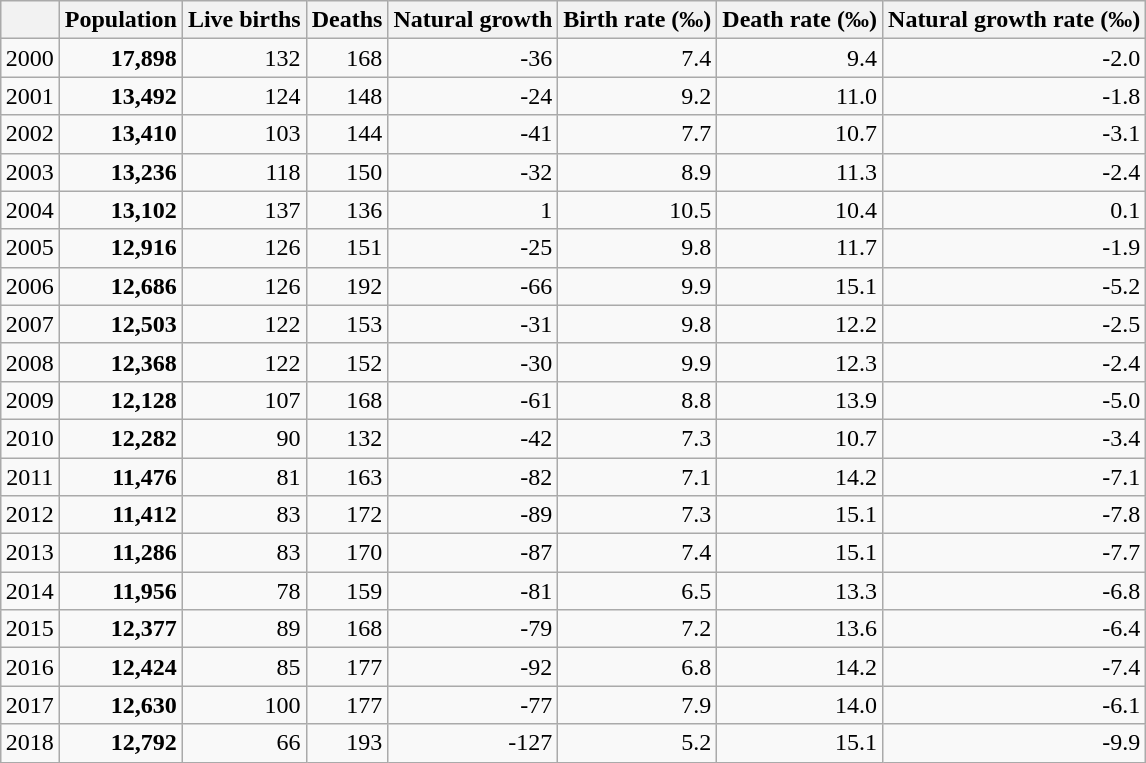<table class="wikitable sortable"  style="margin-left:auto; margin-right:auto; text-align:right;">
<tr>
<th></th>
<th style="text-align:center;">Population</th>
<th style="text-align:center;">Live births</th>
<th style="text-align:center;">Deaths</th>
<th style="text-align:center;">Natural growth</th>
<th style="text-align:center;">Birth rate (‰)</th>
<th style="text-align:center;">Death rate (‰)</th>
<th style="text-align:center;">Natural growth rate (‰)</th>
</tr>
<tr>
<td style="text-align:center;">2000</td>
<td><strong>17,898 </strong></td>
<td>132</td>
<td>168</td>
<td>-36</td>
<td>7.4</td>
<td>9.4</td>
<td>-2.0</td>
</tr>
<tr>
<td style="text-align:center;">2001</td>
<td><strong>13,492 </strong></td>
<td>124</td>
<td>148</td>
<td>-24</td>
<td>9.2</td>
<td>11.0</td>
<td>-1.8</td>
</tr>
<tr>
<td style="text-align:center;">2002</td>
<td><strong> 13,410</strong></td>
<td>103</td>
<td>144</td>
<td>-41</td>
<td>7.7</td>
<td>10.7</td>
<td>-3.1</td>
</tr>
<tr>
<td style="text-align:center;">2003</td>
<td><strong> 13,236</strong></td>
<td>118</td>
<td>150</td>
<td>-32</td>
<td>8.9</td>
<td>11.3</td>
<td>-2.4</td>
</tr>
<tr>
<td style="text-align:center;">2004</td>
<td><strong> 13,102</strong></td>
<td>137</td>
<td>136</td>
<td>1</td>
<td>10.5</td>
<td>10.4</td>
<td>0.1</td>
</tr>
<tr>
<td style="text-align:center;">2005</td>
<td><strong>12,916 </strong></td>
<td>126</td>
<td>151</td>
<td>-25</td>
<td>9.8</td>
<td>11.7</td>
<td>-1.9</td>
</tr>
<tr>
<td style="text-align:center;">2006</td>
<td><strong> 12,686 </strong></td>
<td>126</td>
<td>192</td>
<td>-66</td>
<td>9.9</td>
<td>15.1</td>
<td>-5.2</td>
</tr>
<tr>
<td style="text-align:center;">2007</td>
<td><strong> 12,503 </strong></td>
<td>122</td>
<td>153</td>
<td>-31</td>
<td>9.8</td>
<td>12.2</td>
<td>-2.5</td>
</tr>
<tr>
<td style="text-align:center;">2008</td>
<td><strong> 12,368 </strong></td>
<td>122</td>
<td>152</td>
<td>-30</td>
<td>9.9</td>
<td>12.3</td>
<td>-2.4</td>
</tr>
<tr>
<td style="text-align:center;">2009</td>
<td><strong> 12,128 </strong></td>
<td>107</td>
<td>168</td>
<td>-61</td>
<td>8.8</td>
<td>13.9</td>
<td>-5.0</td>
</tr>
<tr>
<td style="text-align:center;">2010</td>
<td><strong>  12,282 </strong></td>
<td>90</td>
<td>132</td>
<td>-42</td>
<td>7.3</td>
<td>10.7</td>
<td>-3.4</td>
</tr>
<tr>
<td style="text-align:center;">2011</td>
<td><strong> 11,476 </strong></td>
<td>81</td>
<td>163</td>
<td>-82</td>
<td>7.1</td>
<td>14.2</td>
<td>-7.1</td>
</tr>
<tr>
<td style="text-align:center;">2012</td>
<td><strong>11,412 </strong></td>
<td>83</td>
<td>172</td>
<td>-89</td>
<td>7.3</td>
<td>15.1</td>
<td>-7.8</td>
</tr>
<tr>
<td style="text-align:center;">2013</td>
<td><strong>11,286 </strong></td>
<td>83</td>
<td>170</td>
<td>-87</td>
<td>7.4</td>
<td>15.1</td>
<td>-7.7</td>
</tr>
<tr>
<td style="text-align:center;">2014</td>
<td><strong> 11,956 </strong></td>
<td>78</td>
<td>159</td>
<td>-81</td>
<td>6.5</td>
<td>13.3</td>
<td>-6.8</td>
</tr>
<tr>
<td style="text-align:center;">2015</td>
<td><strong> 12,377 </strong></td>
<td>89</td>
<td>168</td>
<td>-79</td>
<td>7.2</td>
<td>13.6</td>
<td>-6.4</td>
</tr>
<tr>
<td style="text-align:center;">2016</td>
<td><strong>12,424  </strong></td>
<td>85</td>
<td>177</td>
<td>-92</td>
<td>6.8</td>
<td>14.2</td>
<td>-7.4</td>
</tr>
<tr>
<td style="text-align:center;">2017</td>
<td><strong> 12,630 </strong></td>
<td>100</td>
<td>177</td>
<td>-77</td>
<td>7.9</td>
<td>14.0</td>
<td>-6.1</td>
</tr>
<tr>
<td style="text-align:center;">2018</td>
<td><strong> 12,792 </strong></td>
<td>66</td>
<td>193</td>
<td>-127</td>
<td>5.2</td>
<td>15.1</td>
<td>-9.9</td>
</tr>
</table>
